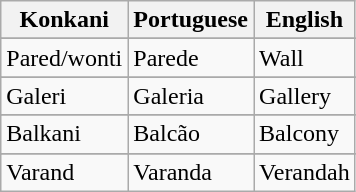<table class="wikitable sortable">
<tr>
<th>Konkani</th>
<th>Portuguese</th>
<th>English</th>
</tr>
<tr>
</tr>
<tr>
<td>Pared/wonti</td>
<td>Parede</td>
<td>Wall</td>
</tr>
<tr>
</tr>
<tr>
<td>Galeri</td>
<td>Galeria</td>
<td>Gallery</td>
</tr>
<tr>
</tr>
<tr>
<td>Balkani</td>
<td>Balcão</td>
<td>Balcony</td>
</tr>
<tr>
</tr>
<tr>
<td>Varand</td>
<td>Varanda</td>
<td>Verandah</td>
</tr>
</table>
